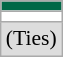<table class="wikitable" style="text-align: center; font-size:90%">
<tr>
<td style="background: #006847"></td>
</tr>
<tr>
<td style="background: #ffffff"></td>
</tr>
<tr>
<td style="background: #dddddd">(Ties)</td>
</tr>
</table>
